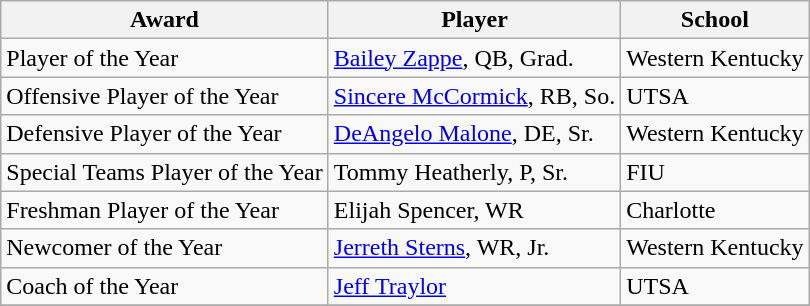<table class="wikitable" border="0">
<tr>
<th>Award</th>
<th>Player</th>
<th>School</th>
</tr>
<tr>
<td>Player of the Year</td>
<td><a href='#'>Bailey Zappe</a>, QB, Grad.</td>
<td>Western Kentucky</td>
</tr>
<tr>
<td>Offensive Player of the Year</td>
<td><a href='#'>Sincere McCormick</a>, RB, So.</td>
<td>UTSA</td>
</tr>
<tr>
<td>Defensive Player of the Year</td>
<td><a href='#'>DeAngelo Malone</a>, DE, Sr.</td>
<td>Western Kentucky</td>
</tr>
<tr>
<td>Special Teams Player of the Year</td>
<td>Tommy Heatherly, P, Sr.</td>
<td>FIU</td>
</tr>
<tr>
<td>Freshman Player of the Year</td>
<td>Elijah Spencer, WR</td>
<td>Charlotte</td>
</tr>
<tr>
<td>Newcomer of the Year</td>
<td><a href='#'>Jerreth Sterns</a>, WR, Jr.</td>
<td>Western Kentucky</td>
</tr>
<tr>
<td>Coach of the Year</td>
<td><a href='#'>Jeff Traylor</a></td>
<td>UTSA</td>
</tr>
<tr>
</tr>
</table>
